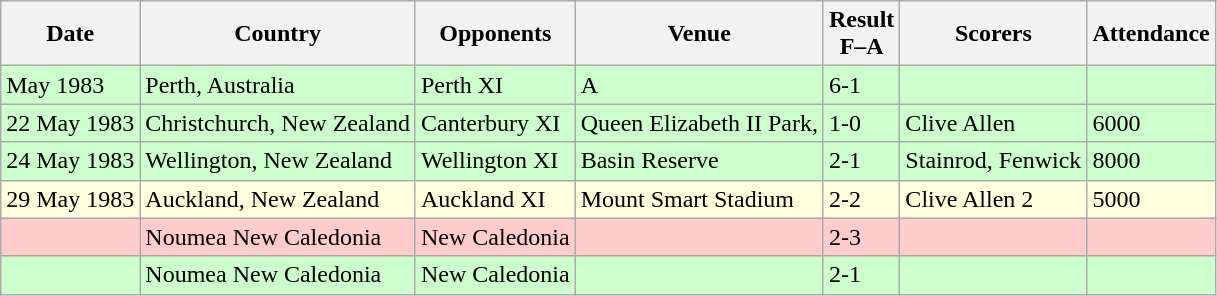<table class="wikitable">
<tr>
<th>Date</th>
<th>Country</th>
<th>Opponents</th>
<th>Venue</th>
<th>Result<br>F–A</th>
<th>Scorers</th>
<th>Attendance</th>
</tr>
<tr bgcolor="#ccffcc">
<td>May 1983</td>
<td>Perth, Australia</td>
<td>Perth XI</td>
<td>A</td>
<td>6-1</td>
<td></td>
<td></td>
</tr>
<tr bgcolor="#ccffcc">
<td>22 May 1983</td>
<td>Christchurch, New Zealand</td>
<td>Canterbury XI</td>
<td>Queen Elizabeth II Park,</td>
<td>1-0</td>
<td>Clive Allen</td>
<td>6000</td>
</tr>
<tr bgcolor="#ccffcc">
<td>24 May 1983</td>
<td>Wellington, New Zealand</td>
<td>Wellington XI</td>
<td>Basin Reserve</td>
<td>2-1</td>
<td>Stainrod, Fenwick</td>
<td>8000</td>
</tr>
<tr bgcolor="#ffffdd">
<td>29 May 1983</td>
<td>Auckland, New Zealand</td>
<td>Auckland XI</td>
<td>Mount Smart Stadium</td>
<td>2-2</td>
<td>Clive Allen 2</td>
<td>5000</td>
</tr>
<tr bgcolor="#ffcccc">
<td></td>
<td>Noumea New Caledonia</td>
<td>New Caledonia</td>
<td></td>
<td>2-3</td>
<td></td>
<td></td>
</tr>
<tr bgcolor="#ccffcc">
<td></td>
<td>Noumea New Caledonia</td>
<td>New Caledonia</td>
<td></td>
<td>2-1</td>
<td></td>
<td></td>
</tr>
</table>
